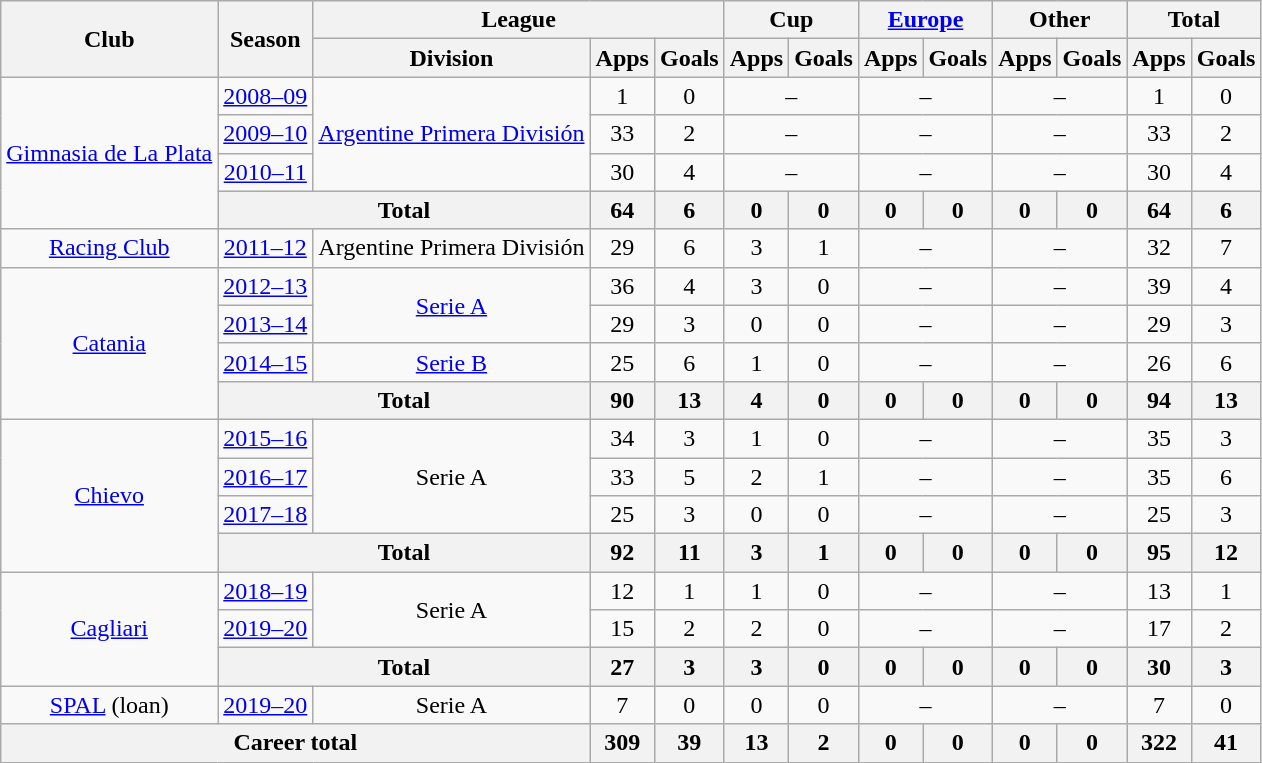<table class="wikitable" style="text-align:center">
<tr>
<th rowspan="2">Club</th>
<th rowspan="2">Season</th>
<th colspan="3">League</th>
<th colspan="2">Cup</th>
<th colspan="2"><a href='#'>Europe</a></th>
<th colspan="2">Other</th>
<th colspan="2">Total</th>
</tr>
<tr>
<th>Division</th>
<th>Apps</th>
<th>Goals</th>
<th>Apps</th>
<th>Goals</th>
<th>Apps</th>
<th>Goals</th>
<th>Apps</th>
<th>Goals</th>
<th>Apps</th>
<th>Goals</th>
</tr>
<tr>
<td rowspan="4"><a href='#'>Gimnasia de La Plata</a></td>
<td><a href='#'>2008–09</a></td>
<td rowspan="3"><a href='#'>Argentine Primera División</a></td>
<td>1</td>
<td>0</td>
<td colspan="2">–</td>
<td colspan="2">–</td>
<td colspan="2">–</td>
<td>1</td>
<td>0</td>
</tr>
<tr>
<td><a href='#'>2009–10</a></td>
<td>33</td>
<td>2</td>
<td colspan="2">–</td>
<td colspan="2">–</td>
<td colspan="2">–</td>
<td>33</td>
<td>2</td>
</tr>
<tr>
<td><a href='#'>2010–11</a></td>
<td>30</td>
<td>4</td>
<td colspan="2">–</td>
<td colspan="2">–</td>
<td colspan="2">–</td>
<td>30</td>
<td>4</td>
</tr>
<tr>
<th colspan="2">Total</th>
<th>64</th>
<th>6</th>
<th>0</th>
<th>0</th>
<th>0</th>
<th>0</th>
<th>0</th>
<th>0</th>
<th>64</th>
<th>6</th>
</tr>
<tr>
<td><a href='#'>Racing Club</a></td>
<td><a href='#'>2011–12</a></td>
<td>Argentine Primera División</td>
<td>29</td>
<td>6</td>
<td>3</td>
<td>1</td>
<td colspan="2">–</td>
<td colspan="2">–</td>
<td>32</td>
<td>7</td>
</tr>
<tr>
<td rowspan="4"><a href='#'>Catania</a></td>
<td><a href='#'>2012–13</a></td>
<td rowspan="2"><a href='#'>Serie A</a></td>
<td>36</td>
<td>4</td>
<td>3</td>
<td>0</td>
<td colspan="2">–</td>
<td colspan="2">–</td>
<td>39</td>
<td>4</td>
</tr>
<tr>
<td><a href='#'>2013–14</a></td>
<td>29</td>
<td>3</td>
<td>0</td>
<td>0</td>
<td colspan="2">–</td>
<td colspan="2">–</td>
<td>29</td>
<td>3</td>
</tr>
<tr>
<td><a href='#'>2014–15</a></td>
<td><a href='#'>Serie B</a></td>
<td>25</td>
<td>6</td>
<td>1</td>
<td>0</td>
<td colspan="2">–</td>
<td colspan="2">–</td>
<td>26</td>
<td>6</td>
</tr>
<tr>
<th colspan="2">Total</th>
<th>90</th>
<th>13</th>
<th>4</th>
<th>0</th>
<th>0</th>
<th>0</th>
<th>0</th>
<th>0</th>
<th>94</th>
<th>13</th>
</tr>
<tr>
<td rowspan="4"><a href='#'>Chievo</a></td>
<td><a href='#'>2015–16</a></td>
<td rowspan="3">Serie A</td>
<td>34</td>
<td>3</td>
<td>1</td>
<td>0</td>
<td colspan="2">–</td>
<td colspan="2">–</td>
<td>35</td>
<td>3</td>
</tr>
<tr>
<td><a href='#'>2016–17</a></td>
<td>33</td>
<td>5</td>
<td>2</td>
<td>1</td>
<td colspan="2">–</td>
<td colspan="2">–</td>
<td>35</td>
<td>6</td>
</tr>
<tr>
<td><a href='#'>2017–18</a></td>
<td>25</td>
<td>3</td>
<td>0</td>
<td>0</td>
<td colspan="2">–</td>
<td colspan="2">–</td>
<td>25</td>
<td>3</td>
</tr>
<tr>
<th colspan="2">Total</th>
<th>92</th>
<th>11</th>
<th>3</th>
<th>1</th>
<th>0</th>
<th>0</th>
<th>0</th>
<th>0</th>
<th>95</th>
<th>12</th>
</tr>
<tr>
<td rowspan="3"><a href='#'>Cagliari</a></td>
<td><a href='#'>2018–19</a></td>
<td rowspan="2">Serie A</td>
<td>12</td>
<td>1</td>
<td>1</td>
<td>0</td>
<td colspan="2">–</td>
<td colspan="2">–</td>
<td>13</td>
<td>1</td>
</tr>
<tr>
<td><a href='#'>2019–20</a></td>
<td>15</td>
<td>2</td>
<td>2</td>
<td>0</td>
<td colspan="2">–</td>
<td colspan="2">–</td>
<td>17</td>
<td>2</td>
</tr>
<tr>
<th colspan="2">Total</th>
<th>27</th>
<th>3</th>
<th>3</th>
<th>0</th>
<th>0</th>
<th>0</th>
<th>0</th>
<th>0</th>
<th>30</th>
<th>3</th>
</tr>
<tr>
<td><a href='#'>SPAL</a> (loan)</td>
<td><a href='#'>2019–20</a></td>
<td>Serie A</td>
<td>7</td>
<td>0</td>
<td>0</td>
<td>0</td>
<td colspan="2">–</td>
<td colspan="2">–</td>
<td>7</td>
<td>0</td>
</tr>
<tr>
<th colspan="3">Career total</th>
<th>309</th>
<th>39</th>
<th>13</th>
<th>2</th>
<th>0</th>
<th>0</th>
<th>0</th>
<th>0</th>
<th>322</th>
<th>41</th>
</tr>
</table>
